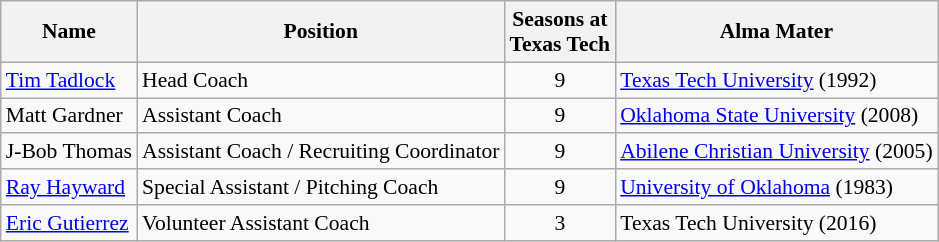<table class="wikitable" border="1" style="font-size:90%;">
<tr>
<th>Name</th>
<th>Position</th>
<th>Seasons at<br>Texas Tech</th>
<th>Alma Mater</th>
</tr>
<tr>
<td><a href='#'>Tim Tadlock</a></td>
<td>Head Coach</td>
<td align=center>9</td>
<td><a href='#'>Texas Tech University</a> (1992)</td>
</tr>
<tr>
<td>Matt Gardner</td>
<td>Assistant Coach</td>
<td align=center>9</td>
<td><a href='#'>Oklahoma State University</a> (2008)</td>
</tr>
<tr>
<td>J-Bob Thomas</td>
<td>Assistant Coach / Recruiting Coordinator</td>
<td align=center>9</td>
<td><a href='#'>Abilene Christian University</a> (2005)</td>
</tr>
<tr>
<td><a href='#'>Ray Hayward</a></td>
<td>Special Assistant / Pitching Coach</td>
<td align=center>9</td>
<td><a href='#'>University of Oklahoma</a> (1983)</td>
</tr>
<tr>
<td><a href='#'>Eric Gutierrez</a></td>
<td>Volunteer Assistant Coach</td>
<td align=center>3</td>
<td>Texas Tech University (2016)</td>
</tr>
</table>
